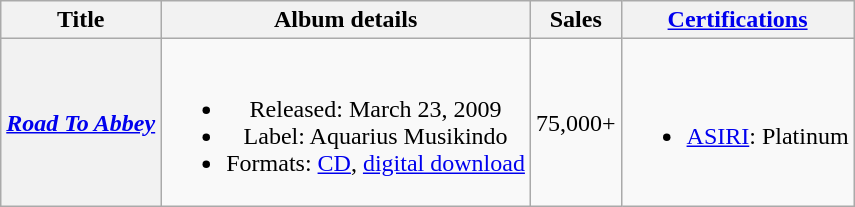<table class="wikitable plainrowheaders" style="text-align:center;">
<tr>
<th scope="col">Title</th>
<th scope="col">Album details</th>
<th scope="col">Sales</th>
<th scope="col"><a href='#'>Certifications</a></th>
</tr>
<tr>
<th scope="row"><em><a href='#'>Road To Abbey</a></em></th>
<td><br><ul><li>Released: March 23, 2009</li><li>Label: Aquarius Musikindo</li><li>Formats: <a href='#'>CD</a>, <a href='#'>digital download</a></li></ul></td>
<td>75,000+</td>
<td><br><ul><li><a href='#'>ASIRI</a>: Platinum</li></ul></td>
</tr>
</table>
